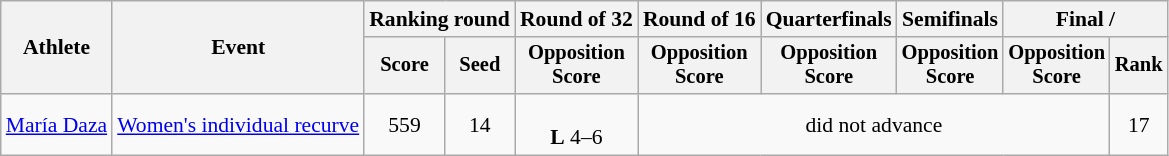<table class="wikitable" style="font-size:90%">
<tr>
<th rowspan=2>Athlete</th>
<th rowspan=2>Event</th>
<th colspan="2">Ranking round</th>
<th>Round of 32</th>
<th>Round of 16</th>
<th>Quarterfinals</th>
<th>Semifinals</th>
<th colspan="2">Final / </th>
</tr>
<tr style="font-size:95%">
<th>Score</th>
<th>Seed</th>
<th>Opposition<br>Score</th>
<th>Opposition<br>Score</th>
<th>Opposition<br>Score</th>
<th>Opposition<br>Score</th>
<th>Opposition<br>Score</th>
<th>Rank</th>
</tr>
<tr align=center>
<td align=left><a href='#'>María Daza</a></td>
<td align=left><a href='#'>Women's individual recurve</a></td>
<td>559</td>
<td>14</td>
<td><br> <strong>L</strong> 4–6</td>
<td colspan="4">did not advance</td>
<td>17</td>
</tr>
</table>
